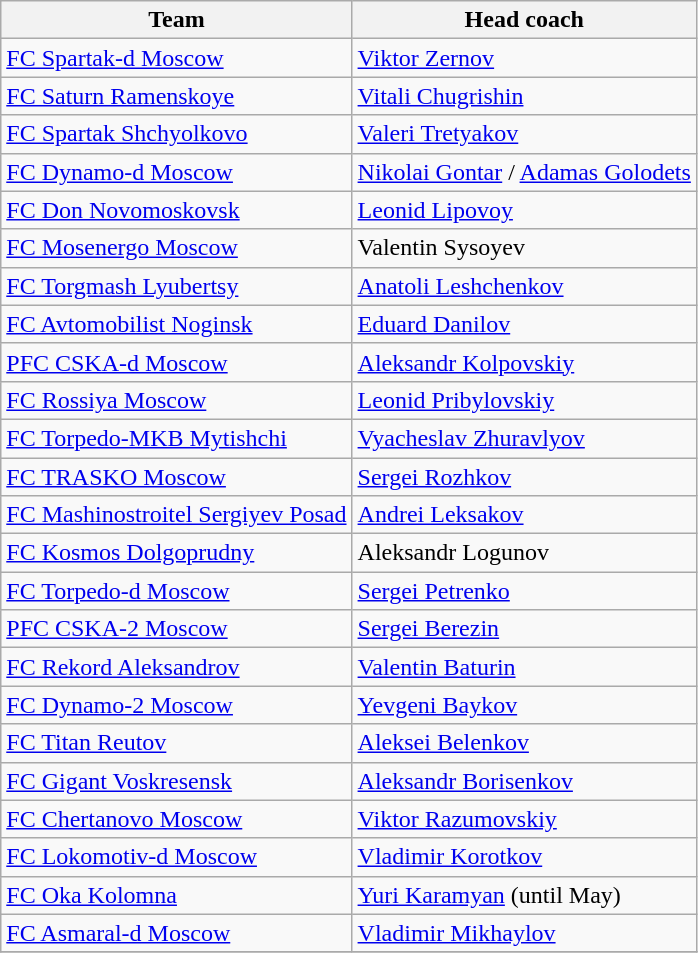<table class="wikitable">
<tr>
<th>Team</th>
<th>Head coach</th>
</tr>
<tr>
<td><a href='#'>FC Spartak-d Moscow</a></td>
<td><a href='#'>Viktor Zernov</a></td>
</tr>
<tr>
<td><a href='#'>FC Saturn Ramenskoye</a></td>
<td><a href='#'>Vitali Chugrishin</a></td>
</tr>
<tr>
<td><a href='#'>FC Spartak Shchyolkovo</a></td>
<td><a href='#'>Valeri Tretyakov</a></td>
</tr>
<tr>
<td><a href='#'>FC Dynamo-d Moscow</a></td>
<td><a href='#'>Nikolai Gontar</a> / <a href='#'>Adamas Golodets</a></td>
</tr>
<tr>
<td><a href='#'>FC Don Novomoskovsk</a></td>
<td><a href='#'>Leonid Lipovoy</a></td>
</tr>
<tr>
<td><a href='#'>FC Mosenergo Moscow</a></td>
<td>Valentin Sysoyev</td>
</tr>
<tr>
<td><a href='#'>FC Torgmash Lyubertsy</a></td>
<td><a href='#'>Anatoli Leshchenkov</a></td>
</tr>
<tr>
<td><a href='#'>FC Avtomobilist Noginsk</a></td>
<td><a href='#'>Eduard Danilov</a></td>
</tr>
<tr>
<td><a href='#'>PFC CSKA-d Moscow</a></td>
<td><a href='#'>Aleksandr Kolpovskiy</a></td>
</tr>
<tr>
<td><a href='#'>FC Rossiya Moscow</a></td>
<td><a href='#'>Leonid Pribylovskiy</a></td>
</tr>
<tr>
<td><a href='#'>FC Torpedo-MKB Mytishchi</a></td>
<td><a href='#'>Vyacheslav Zhuravlyov</a></td>
</tr>
<tr>
<td><a href='#'>FC TRASKO Moscow</a></td>
<td><a href='#'>Sergei Rozhkov</a></td>
</tr>
<tr>
<td><a href='#'>FC Mashinostroitel Sergiyev Posad</a></td>
<td><a href='#'>Andrei Leksakov</a></td>
</tr>
<tr>
<td><a href='#'>FC Kosmos Dolgoprudny</a></td>
<td>Aleksandr Logunov</td>
</tr>
<tr>
<td><a href='#'>FC Torpedo-d Moscow</a></td>
<td><a href='#'>Sergei Petrenko</a></td>
</tr>
<tr>
<td><a href='#'>PFC CSKA-2 Moscow</a></td>
<td><a href='#'>Sergei Berezin</a></td>
</tr>
<tr>
<td><a href='#'>FC Rekord Aleksandrov</a></td>
<td><a href='#'>Valentin Baturin</a></td>
</tr>
<tr>
<td><a href='#'>FC Dynamo-2 Moscow</a></td>
<td><a href='#'>Yevgeni Baykov</a></td>
</tr>
<tr>
<td><a href='#'>FC Titan Reutov</a></td>
<td><a href='#'>Aleksei Belenkov</a></td>
</tr>
<tr>
<td><a href='#'>FC Gigant Voskresensk</a></td>
<td><a href='#'>Aleksandr Borisenkov</a></td>
</tr>
<tr>
<td><a href='#'>FC Chertanovo Moscow</a></td>
<td><a href='#'>Viktor Razumovskiy</a></td>
</tr>
<tr>
<td><a href='#'>FC Lokomotiv-d Moscow</a></td>
<td><a href='#'>Vladimir Korotkov</a></td>
</tr>
<tr>
<td><a href='#'>FC Oka Kolomna</a></td>
<td><a href='#'>Yuri Karamyan</a> (until May)</td>
</tr>
<tr>
<td><a href='#'>FC Asmaral-d Moscow</a></td>
<td><a href='#'>Vladimir Mikhaylov</a></td>
</tr>
<tr>
</tr>
</table>
